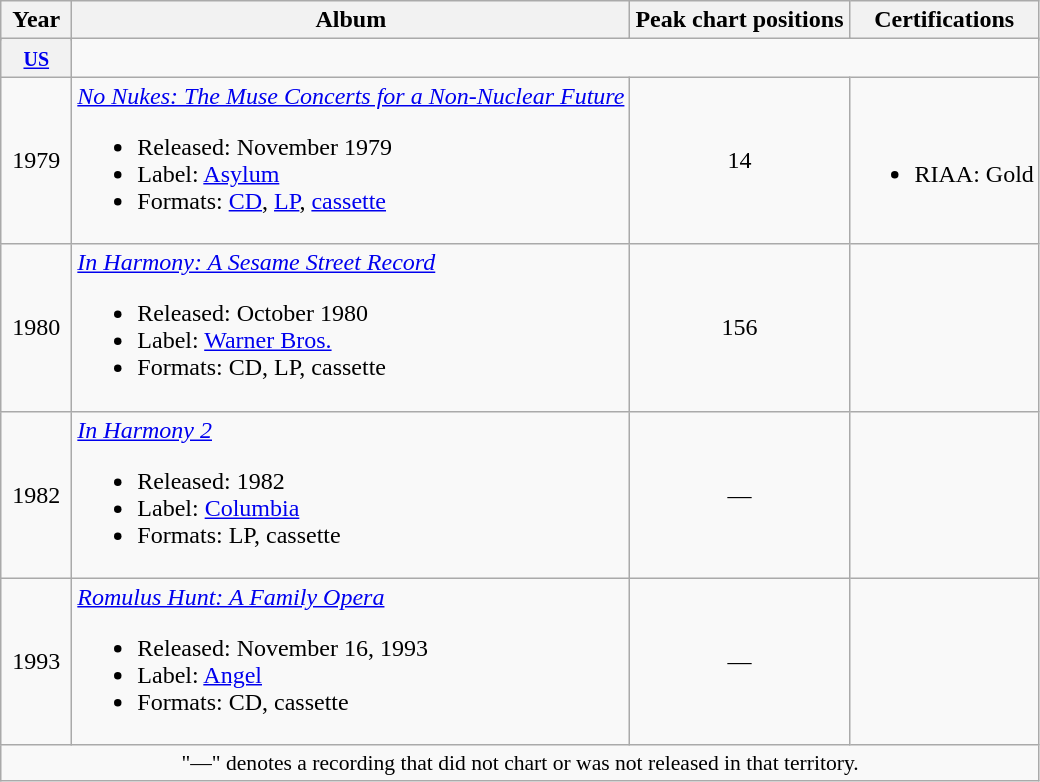<table class="wikitable" style="text-align:center;">
<tr>
<th rowspan="2">Year</th>
<th rowspan="2">Album</th>
<th colspan="1">Peak chart positions</th>
<th rowspan="2">Certifications</th>
</tr>
<tr style="font-size:smaller;">
</tr>
<tr>
<th width="40"><small><a href='#'>US</a><br></small></th>
</tr>
<tr>
<td>1979</td>
<td align=left><em><a href='#'>No Nukes: The Muse Concerts for a Non-Nuclear Future</a></em><br><ul><li>Released: November 1979</li><li>Label: <a href='#'>Asylum</a></li><li>Formats: <a href='#'>CD</a>, <a href='#'>LP</a>, <a href='#'>cassette</a></li></ul></td>
<td>14</td>
<td><br><ul><li>RIAA: Gold</li></ul></td>
</tr>
<tr>
<td>1980</td>
<td align=left><em><a href='#'>In Harmony: A Sesame Street Record</a></em><br><ul><li>Released: October 1980</li><li>Label: <a href='#'>Warner Bros.</a></li><li>Formats: CD, LP, cassette</li></ul></td>
<td>156</td>
<td></td>
</tr>
<tr>
<td>1982</td>
<td align=left><em><a href='#'>In Harmony 2</a></em><br><ul><li>Released: 1982</li><li>Label: <a href='#'>Columbia</a></li><li>Formats: LP, cassette</li></ul></td>
<td>—</td>
<td></td>
</tr>
<tr>
<td>1993</td>
<td align="left"><em><a href='#'>Romulus Hunt: A Family Opera</a></em><br><ul><li>Released: November 16, 1993</li><li>Label: <a href='#'>Angel</a></li><li>Formats: CD, cassette</li></ul></td>
<td>—</td>
<td></td>
</tr>
<tr>
<td colspan="15" style="font-size:90%">"—" denotes a recording that did not chart or was not released in that territory.</td>
</tr>
</table>
